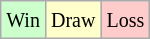<table class="wikitable">
<tr>
<td style="background-color: #CCFFCC;"><small>Win</small></td>
<td style="background-color: #FFFFCC;"><small>Draw</small></td>
<td style="background-color: #FFCCCC;"><small>Loss</small></td>
</tr>
</table>
